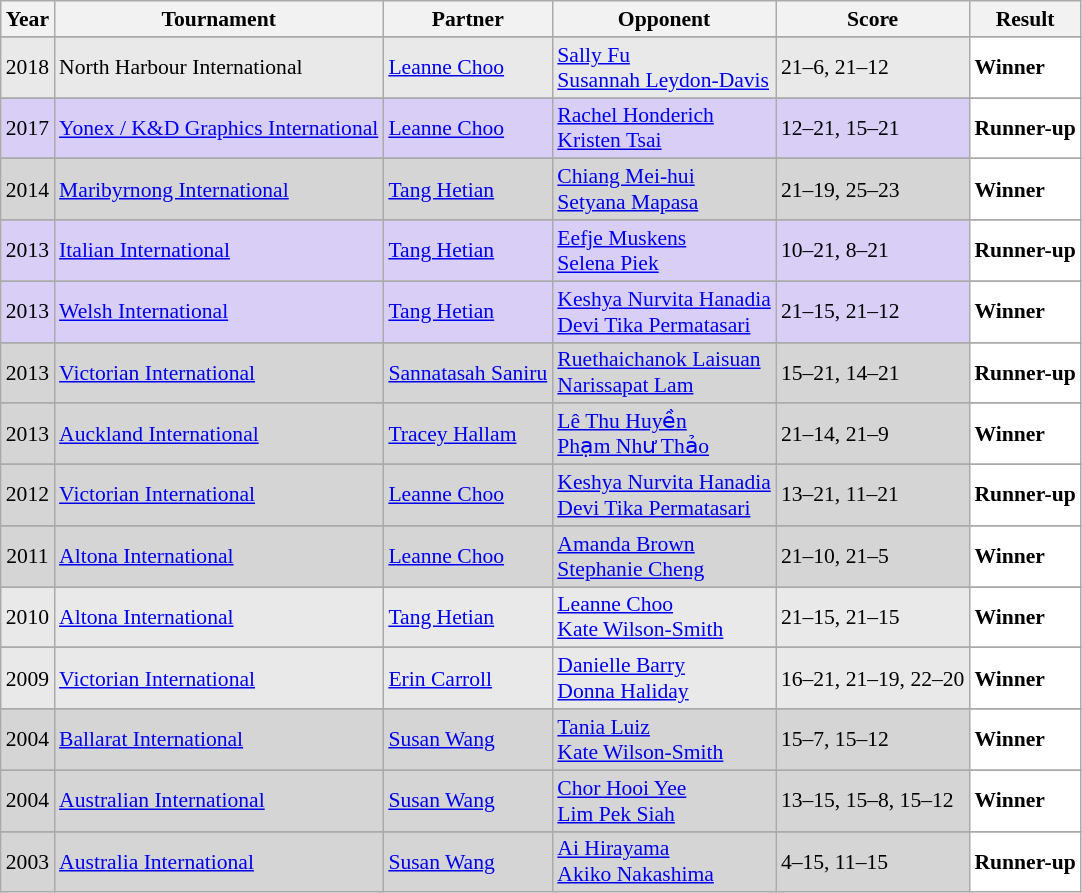<table class="sortable wikitable" style="font-size: 90%;">
<tr>
<th>Year</th>
<th>Tournament</th>
<th>Partner</th>
<th>Opponent</th>
<th>Score</th>
<th>Result</th>
</tr>
<tr>
</tr>
<tr style="background:#E9E9E9">
<td align="center">2018</td>
<td align="left">North Harbour International</td>
<td align="left"> <a href='#'>Leanne Choo</a></td>
<td align="left"> <a href='#'>Sally Fu</a><br> <a href='#'>Susannah Leydon-Davis</a></td>
<td align="left">21–6, 21–12</td>
<td style="text-align:left; background:white"> <strong>Winner</strong></td>
</tr>
<tr>
</tr>
<tr style="background:#D8CEF6">
<td align="center">2017</td>
<td align="left"><a href='#'>Yonex / K&D Graphics International</a></td>
<td align="left"> <a href='#'>Leanne Choo</a></td>
<td align="left"> <a href='#'>Rachel Honderich</a><br> <a href='#'>Kristen Tsai</a></td>
<td align="left">12–21, 15–21</td>
<td style="text-align:left; background:white"> <strong>Runner-up</strong></td>
</tr>
<tr>
</tr>
<tr style="background:#D5D5D5">
<td align="center">2014</td>
<td align="left"><a href='#'>Maribyrnong International</a></td>
<td align="left"> <a href='#'>Tang Hetian</a></td>
<td align="left"> <a href='#'>Chiang Mei-hui</a><br> <a href='#'>Setyana Mapasa</a></td>
<td align="left">21–19, 25–23</td>
<td style="text-align:left; background:white"> <strong>Winner</strong></td>
</tr>
<tr>
</tr>
<tr style="background:#D8CEF6">
<td align="center">2013</td>
<td align="left"><a href='#'>Italian International</a></td>
<td align="left"> <a href='#'>Tang Hetian</a></td>
<td align="left"> <a href='#'>Eefje Muskens</a><br> <a href='#'>Selena Piek</a></td>
<td align="left">10–21, 8–21</td>
<td style="text-align:left; background:white"> <strong>Runner-up</strong></td>
</tr>
<tr>
</tr>
<tr style="background:#D8CEF6">
<td align="center">2013</td>
<td align="left"><a href='#'>Welsh International</a></td>
<td align="left"> <a href='#'>Tang Hetian</a></td>
<td align="left"> <a href='#'>Keshya Nurvita Hanadia</a><br> <a href='#'>Devi Tika Permatasari</a></td>
<td align="left">21–15, 21–12</td>
<td style="text-align:left; background:white"> <strong>Winner</strong></td>
</tr>
<tr>
</tr>
<tr style="background:#D5D5D5">
<td align="center">2013</td>
<td align="left"><a href='#'>Victorian International</a></td>
<td align="left"> <a href='#'>Sannatasah Saniru</a></td>
<td align="left"> <a href='#'>Ruethaichanok Laisuan</a><br> <a href='#'>Narissapat Lam</a></td>
<td align="left">15–21, 14–21</td>
<td style="text-align:left; background:white"> <strong>Runner-up</strong></td>
</tr>
<tr>
</tr>
<tr style="background:#D5D5D5">
<td align="center">2013</td>
<td align="left"><a href='#'>Auckland International</a></td>
<td align="left"> <a href='#'>Tracey Hallam</a></td>
<td align="left"> <a href='#'>Lê Thu Huyền</a><br> <a href='#'>Phạm Như Thảo</a></td>
<td align="left">21–14, 21–9</td>
<td style="text-align:left; background:white"> <strong>Winner</strong></td>
</tr>
<tr>
</tr>
<tr style="background:#D5D5D5">
<td align="center">2012</td>
<td align="left"><a href='#'>Victorian International</a></td>
<td align="left"> <a href='#'>Leanne Choo</a></td>
<td align="left"> <a href='#'>Keshya Nurvita Hanadia</a><br> <a href='#'>Devi Tika Permatasari</a></td>
<td align="left">13–21, 11–21</td>
<td style="text-align:left; background:white"> <strong>Runner-up</strong></td>
</tr>
<tr>
</tr>
<tr style="background:#D5D5D5">
<td align="center">2011</td>
<td align="left"><a href='#'>Altona International</a></td>
<td align="left"> <a href='#'>Leanne Choo</a></td>
<td align="left"> <a href='#'>Amanda Brown</a><br> <a href='#'>Stephanie Cheng</a></td>
<td align="left">21–10, 21–5</td>
<td style="text-align:left; background:white"> <strong>Winner</strong></td>
</tr>
<tr>
</tr>
<tr style="background:#E9E9E9">
<td align="center">2010</td>
<td align="left"><a href='#'>Altona International</a></td>
<td align="left"> <a href='#'>Tang Hetian</a></td>
<td align="left"> <a href='#'>Leanne Choo</a><br> <a href='#'>Kate Wilson-Smith</a></td>
<td align="left">21–15, 21–15</td>
<td style="text-align:left; background:white"> <strong>Winner</strong></td>
</tr>
<tr>
</tr>
<tr style="background:#E9E9E9">
<td align="center">2009</td>
<td align="left"><a href='#'>Victorian International</a></td>
<td align="left"> <a href='#'>Erin Carroll</a></td>
<td align="left"> <a href='#'>Danielle Barry</a><br> <a href='#'>Donna Haliday</a></td>
<td align="left">16–21, 21–19, 22–20</td>
<td style="text-align:left; background:white"> <strong>Winner</strong></td>
</tr>
<tr>
</tr>
<tr style="background:#D5D5D5">
<td align="center">2004</td>
<td align="left"><a href='#'>Ballarat International</a></td>
<td align="left"> <a href='#'>Susan Wang</a></td>
<td align="left"> <a href='#'>Tania Luiz</a><br> <a href='#'>Kate Wilson-Smith</a></td>
<td align="left">15–7, 15–12</td>
<td style="text-align:left; background:white"> <strong>Winner</strong></td>
</tr>
<tr>
</tr>
<tr style="background:#D5D5D5">
<td align="center">2004</td>
<td align="left"><a href='#'>Australian International</a></td>
<td align="left"> <a href='#'>Susan Wang</a></td>
<td align="left"> <a href='#'>Chor Hooi Yee</a><br> <a href='#'>Lim Pek Siah</a></td>
<td align="left">13–15, 15–8, 15–12</td>
<td style="text-align:left; background:white"> <strong>Winner</strong></td>
</tr>
<tr>
</tr>
<tr style="background:#D5D5D5">
<td align="center">2003</td>
<td align="left"><a href='#'>Australia International</a></td>
<td align="left"> <a href='#'>Susan Wang</a></td>
<td align="left"> <a href='#'>Ai Hirayama</a><br> <a href='#'>Akiko Nakashima</a></td>
<td align="left">4–15, 11–15</td>
<td style="text-align:left; background:white"> <strong>Runner-up</strong></td>
</tr>
</table>
